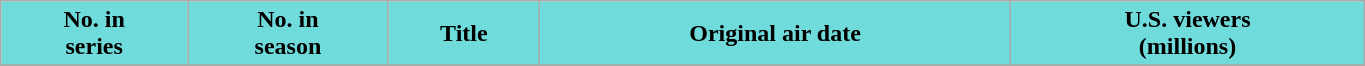<table class="wikitable plainrowheaders" width="72%">
<tr>
<th style="background-color: #70DBDB;">No. in<br>series</th>
<th style="background-color: #70DBDB;">No. in<br>season</th>
<th style="background-color: #70DBDB;">Title</th>
<th style="background-color: #70DBDB;">Original air date</th>
<th style="background-color: #70DBDB;">U.S. viewers<br>(millions)</th>
</tr>
<tr>
</tr>
</table>
